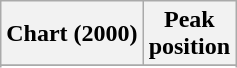<table class="wikitable sortable plainrowheaders" style="text-align:center">
<tr>
<th scope="col">Chart (2000)</th>
<th scope="col">Peak<br>position</th>
</tr>
<tr>
</tr>
<tr>
</tr>
<tr>
</tr>
</table>
